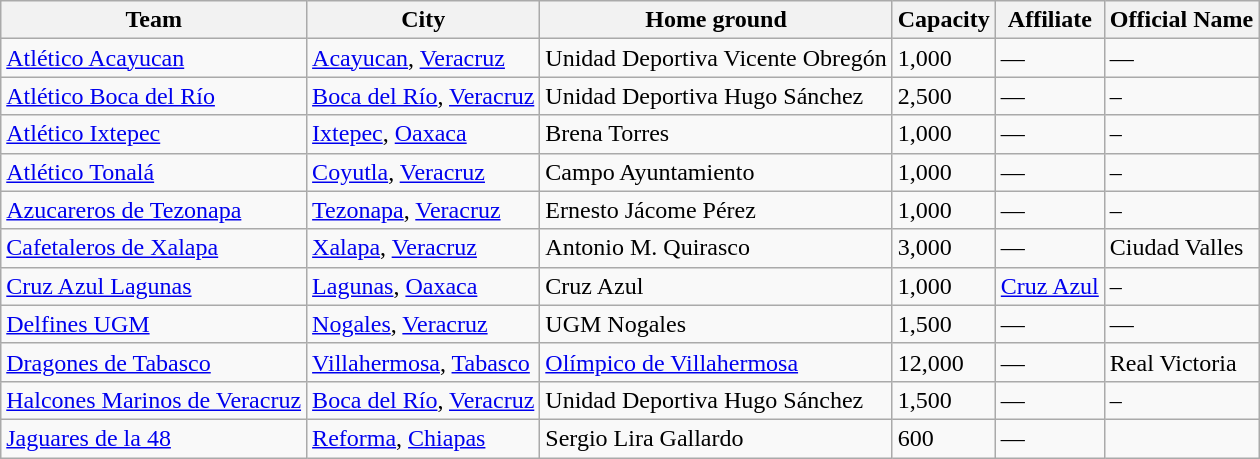<table class="wikitable sortable">
<tr>
<th>Team</th>
<th>City</th>
<th>Home ground</th>
<th>Capacity</th>
<th>Affiliate</th>
<th>Official Name</th>
</tr>
<tr>
<td><a href='#'>Atlético Acayucan</a></td>
<td><a href='#'>Acayucan</a>, <a href='#'>Veracruz</a></td>
<td>Unidad Deportiva Vicente Obregón</td>
<td>1,000</td>
<td>—</td>
<td>—</td>
</tr>
<tr>
<td><a href='#'>Atlético Boca del Río</a></td>
<td><a href='#'>Boca del Río</a>, <a href='#'>Veracruz</a></td>
<td>Unidad Deportiva Hugo Sánchez</td>
<td>2,500</td>
<td>—</td>
<td>–</td>
</tr>
<tr>
<td><a href='#'>Atlético Ixtepec</a></td>
<td><a href='#'>Ixtepec</a>, <a href='#'>Oaxaca</a></td>
<td>Brena Torres</td>
<td>1,000</td>
<td>—</td>
<td>–</td>
</tr>
<tr>
<td><a href='#'>Atlético Tonalá</a></td>
<td><a href='#'>Coyutla</a>, <a href='#'>Veracruz</a></td>
<td>Campo Ayuntamiento</td>
<td>1,000</td>
<td>—</td>
<td>–</td>
</tr>
<tr>
<td><a href='#'>Azucareros de Tezonapa</a></td>
<td><a href='#'>Tezonapa</a>, <a href='#'>Veracruz</a></td>
<td>Ernesto Jácome Pérez</td>
<td>1,000</td>
<td>—</td>
<td>–</td>
</tr>
<tr>
<td><a href='#'>Cafetaleros de Xalapa</a></td>
<td><a href='#'>Xalapa</a>, <a href='#'>Veracruz</a></td>
<td>Antonio M. Quirasco</td>
<td>3,000</td>
<td>—</td>
<td>Ciudad Valles</td>
</tr>
<tr>
<td><a href='#'>Cruz Azul Lagunas</a></td>
<td><a href='#'>Lagunas</a>, <a href='#'>Oaxaca</a></td>
<td>Cruz Azul</td>
<td>1,000</td>
<td><a href='#'>Cruz Azul</a></td>
<td>–</td>
</tr>
<tr>
<td><a href='#'>Delfines UGM</a></td>
<td><a href='#'>Nogales</a>, <a href='#'>Veracruz</a></td>
<td>UGM Nogales</td>
<td>1,500</td>
<td>—</td>
<td>—</td>
</tr>
<tr>
<td><a href='#'>Dragones de Tabasco</a></td>
<td><a href='#'>Villahermosa</a>, <a href='#'>Tabasco</a></td>
<td><a href='#'>Olímpico de Villahermosa</a></td>
<td>12,000</td>
<td>—</td>
<td>Real Victoria</td>
</tr>
<tr>
<td><a href='#'>Halcones Marinos de Veracruz</a></td>
<td><a href='#'>Boca del Río</a>, <a href='#'>Veracruz</a></td>
<td>Unidad Deportiva Hugo Sánchez</td>
<td>1,500</td>
<td>—</td>
<td>–</td>
</tr>
<tr>
<td><a href='#'>Jaguares de la 48</a></td>
<td><a href='#'>Reforma</a>, <a href='#'>Chiapas</a></td>
<td>Sergio Lira Gallardo</td>
<td>600</td>
<td>—</td>
</tr>
</table>
